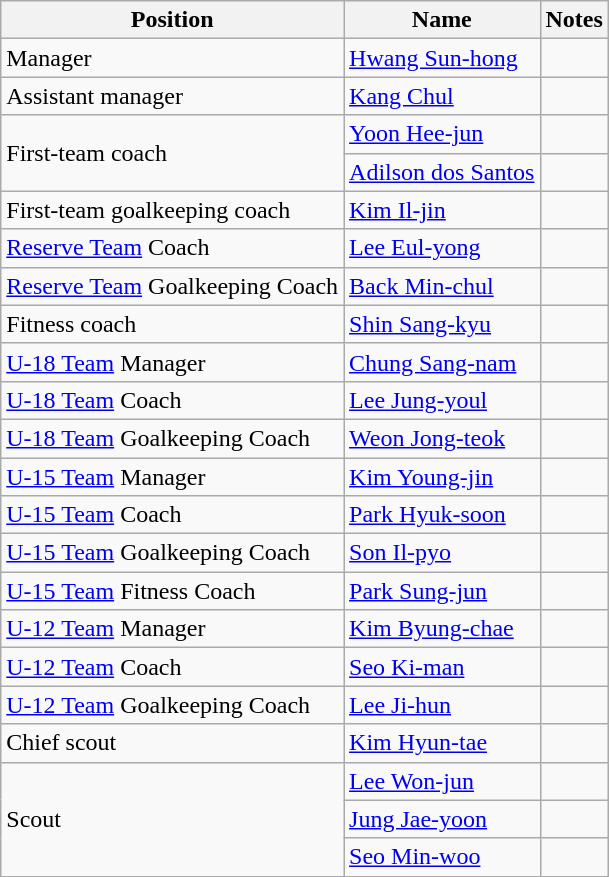<table class="wikitable">
<tr>
<th>Position</th>
<th>Name</th>
<th>Notes</th>
</tr>
<tr>
<td>Manager</td>
<td> <a href='#'>Hwang Sun-hong</a></td>
<td></td>
</tr>
<tr>
<td>Assistant manager</td>
<td> <a href='#'>Kang Chul</a></td>
<td></td>
</tr>
<tr>
<td rowspan="2">First-team coach</td>
<td> <a href='#'>Yoon Hee-jun</a></td>
<td></td>
</tr>
<tr>
<td> <a href='#'>Adilson dos Santos</a></td>
<td></td>
</tr>
<tr>
<td>First-team goalkeeping coach</td>
<td> <a href='#'>Kim Il-jin</a></td>
<td></td>
</tr>
<tr>
<td><a href='#'>Reserve Team</a> Coach</td>
<td> <a href='#'>Lee Eul-yong</a></td>
<td></td>
</tr>
<tr>
<td><a href='#'>Reserve Team</a> Goalkeeping Coach</td>
<td> <a href='#'>Back Min-chul</a></td>
<td></td>
</tr>
<tr>
<td>Fitness coach</td>
<td> <a href='#'>Shin Sang-kyu</a></td>
<td></td>
</tr>
<tr>
<td><a href='#'>U-18 Team</a> Manager</td>
<td> <a href='#'>Chung Sang-nam</a></td>
<td></td>
</tr>
<tr>
<td><a href='#'>U-18 Team</a> Coach</td>
<td> <a href='#'>Lee Jung-youl</a></td>
<td></td>
</tr>
<tr>
<td><a href='#'>U-18 Team</a> Goalkeeping Coach</td>
<td> <a href='#'>Weon Jong-teok</a></td>
<td></td>
</tr>
<tr>
<td><a href='#'>U-15 Team</a> Manager</td>
<td> <a href='#'>Kim Young-jin</a></td>
<td></td>
</tr>
<tr>
<td><a href='#'>U-15 Team</a> Coach</td>
<td> <a href='#'>Park Hyuk-soon</a></td>
<td></td>
</tr>
<tr>
<td><a href='#'>U-15 Team</a> Goalkeeping Coach</td>
<td> <a href='#'>Son Il-pyo</a></td>
<td></td>
</tr>
<tr>
<td><a href='#'>U-15 Team</a> Fitness Coach</td>
<td> <a href='#'>Park Sung-jun</a></td>
<td></td>
</tr>
<tr>
<td><a href='#'>U-12 Team</a> Manager</td>
<td> <a href='#'>Kim Byung-chae</a></td>
<td></td>
</tr>
<tr>
<td><a href='#'>U-12 Team</a> Coach</td>
<td> <a href='#'>Seo Ki-man</a></td>
<td></td>
</tr>
<tr>
<td><a href='#'>U-12 Team</a> Goalkeeping Coach</td>
<td> <a href='#'>Lee Ji-hun</a></td>
<td></td>
</tr>
<tr>
<td>Chief scout</td>
<td> <a href='#'>Kim Hyun-tae</a></td>
<td></td>
</tr>
<tr>
<td rowspan="3">Scout</td>
<td> <a href='#'>Lee Won-jun</a></td>
<td></td>
</tr>
<tr>
<td> <a href='#'>Jung Jae-yoon</a></td>
<td></td>
</tr>
<tr>
<td> <a href='#'>Seo Min-woo</a></td>
<td></td>
</tr>
<tr>
</tr>
</table>
